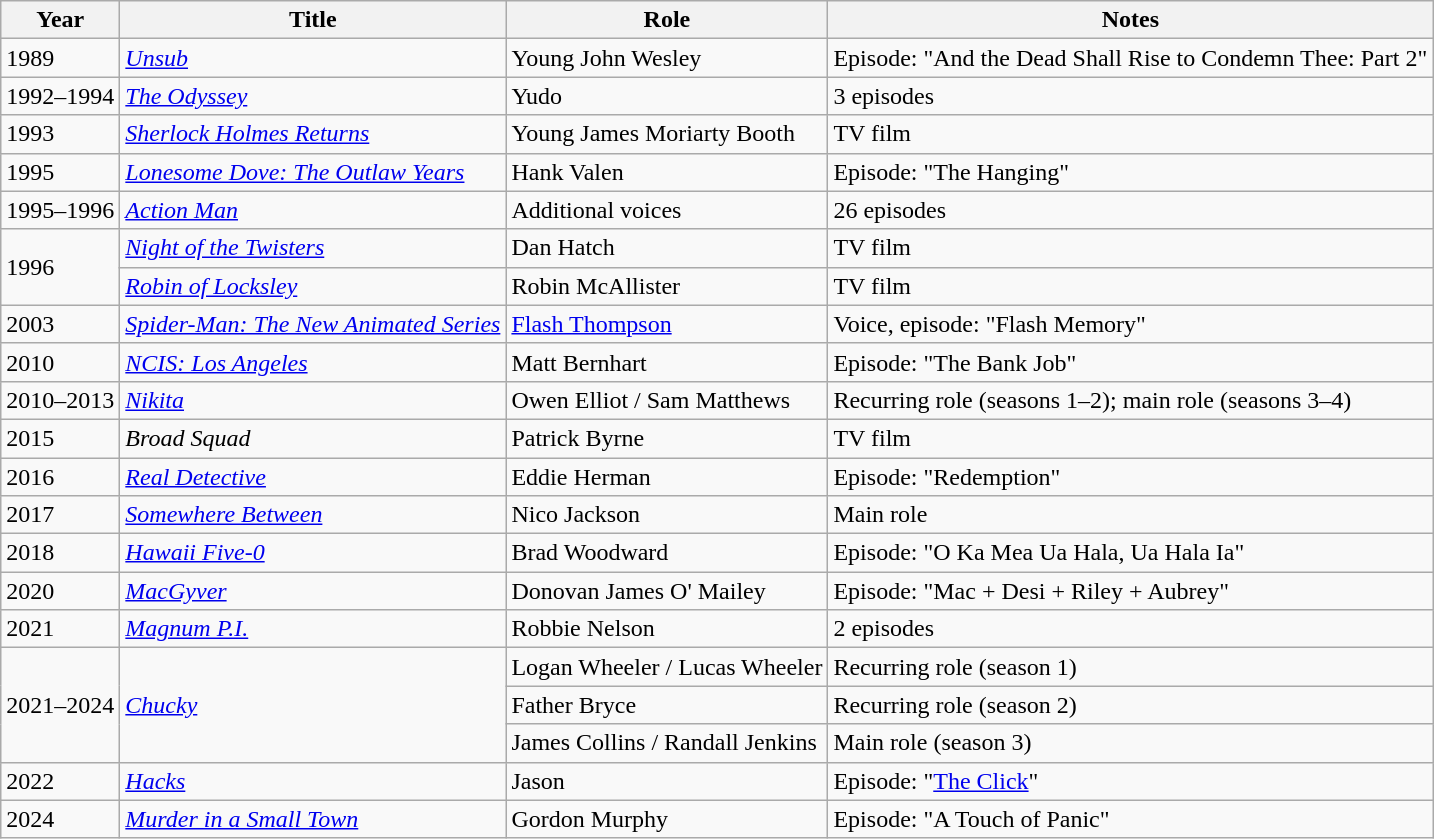<table class="wikitable sortable">
<tr>
<th>Year</th>
<th>Title</th>
<th>Role</th>
<th class="unsortable">Notes</th>
</tr>
<tr>
<td>1989</td>
<td><em><a href='#'>Unsub</a></em></td>
<td>Young John Wesley</td>
<td>Episode: "And the Dead Shall Rise to Condemn Thee: Part 2"</td>
</tr>
<tr>
<td>1992–1994</td>
<td data-sort-value="Odyssey, The"><em><a href='#'>The Odyssey</a></em></td>
<td>Yudo</td>
<td>3 episodes</td>
</tr>
<tr>
<td>1993</td>
<td><em><a href='#'>Sherlock Holmes Returns</a></em></td>
<td>Young James Moriarty Booth</td>
<td>TV film</td>
</tr>
<tr>
<td>1995</td>
<td><em><a href='#'>Lonesome Dove: The Outlaw Years</a></em></td>
<td>Hank Valen</td>
<td>Episode: "The Hanging"</td>
</tr>
<tr>
<td>1995–1996</td>
<td><em><a href='#'>Action Man</a></em></td>
<td>Additional voices</td>
<td>26 episodes</td>
</tr>
<tr>
<td rowspan=2>1996</td>
<td><em><a href='#'>Night of the Twisters</a></em></td>
<td>Dan Hatch</td>
<td>TV film</td>
</tr>
<tr>
<td><em><a href='#'>Robin of Locksley</a></em></td>
<td>Robin McAllister</td>
<td>TV film</td>
</tr>
<tr>
<td>2003</td>
<td><em><a href='#'>Spider-Man: The New Animated Series</a></em></td>
<td><a href='#'>Flash Thompson</a></td>
<td>Voice, episode: "Flash Memory"</td>
</tr>
<tr>
<td>2010</td>
<td><em><a href='#'>NCIS: Los Angeles</a></em></td>
<td>Matt Bernhart</td>
<td>Episode: "The Bank Job"</td>
</tr>
<tr>
<td>2010–2013</td>
<td><em><a href='#'>Nikita</a></em></td>
<td>Owen Elliot / Sam Matthews</td>
<td>Recurring role (seasons 1–2); main role (seasons 3–4)</td>
</tr>
<tr>
<td>2015</td>
<td><em>Broad Squad</em></td>
<td>Patrick Byrne</td>
<td>TV film</td>
</tr>
<tr>
<td>2016</td>
<td><em><a href='#'>Real Detective</a></em></td>
<td>Eddie Herman</td>
<td>Episode: "Redemption"</td>
</tr>
<tr>
<td>2017</td>
<td><em><a href='#'>Somewhere Between</a></em></td>
<td>Nico Jackson</td>
<td>Main role</td>
</tr>
<tr>
<td>2018</td>
<td><em><a href='#'>Hawaii Five-0</a></em></td>
<td>Brad Woodward</td>
<td>Episode: "O Ka Mea Ua Hala, Ua Hala Ia"</td>
</tr>
<tr>
<td>2020</td>
<td><em><a href='#'>MacGyver</a></em></td>
<td>Donovan James O' Mailey</td>
<td>Episode: "Mac + Desi + Riley + Aubrey"</td>
</tr>
<tr>
<td>2021</td>
<td><em><a href='#'>Magnum P.I.</a></em></td>
<td>Robbie Nelson</td>
<td>2 episodes</td>
</tr>
<tr>
<td rowspan="3">2021–2024</td>
<td rowspan="3"><em><a href='#'>Chucky</a></em></td>
<td>Logan Wheeler / Lucas Wheeler</td>
<td>Recurring role (season 1)</td>
</tr>
<tr>
<td>Father Bryce</td>
<td>Recurring role (season 2)</td>
</tr>
<tr>
<td>James Collins / Randall Jenkins</td>
<td>Main role (season 3)</td>
</tr>
<tr>
<td>2022</td>
<td><em><a href='#'>Hacks</a></em></td>
<td>Jason</td>
<td>Episode: "<a href='#'>The Click</a>"</td>
</tr>
<tr>
<td>2024</td>
<td><em><a href='#'>Murder in a Small Town</a></em></td>
<td>Gordon Murphy</td>
<td>Episode: "A Touch of Panic"</td>
</tr>
</table>
